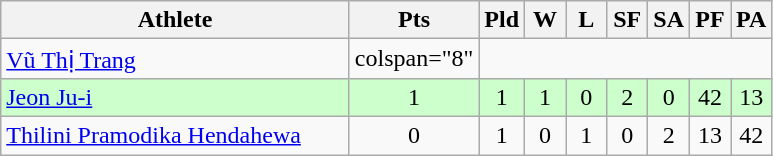<table class=wikitable style="text-align:center">
<tr>
<th width="225">Athlete</th>
<th width="20">Pts</th>
<th width="20">Pld</th>
<th width="20">W</th>
<th width="20">L</th>
<th width="20">SF</th>
<th width="20">SA</th>
<th width="20">PF</th>
<th width="20">PA</th>
</tr>
<tr>
<td style="text-align:left"> <a href='#'>Vũ Thị Trang</a></td>
<td>colspan="8" </td>
</tr>
<tr bgcolor="#ccffcc">
<td style="text-align:left"> <a href='#'>Jeon Ju-i</a></td>
<td>1</td>
<td>1</td>
<td>1</td>
<td>0</td>
<td>2</td>
<td>0</td>
<td>42</td>
<td>13</td>
</tr>
<tr>
<td style="text-align:left"> <a href='#'>Thilini Pramodika Hendahewa</a></td>
<td>0</td>
<td>1</td>
<td>0</td>
<td>1</td>
<td>0</td>
<td>2</td>
<td>13</td>
<td>42</td>
</tr>
</table>
